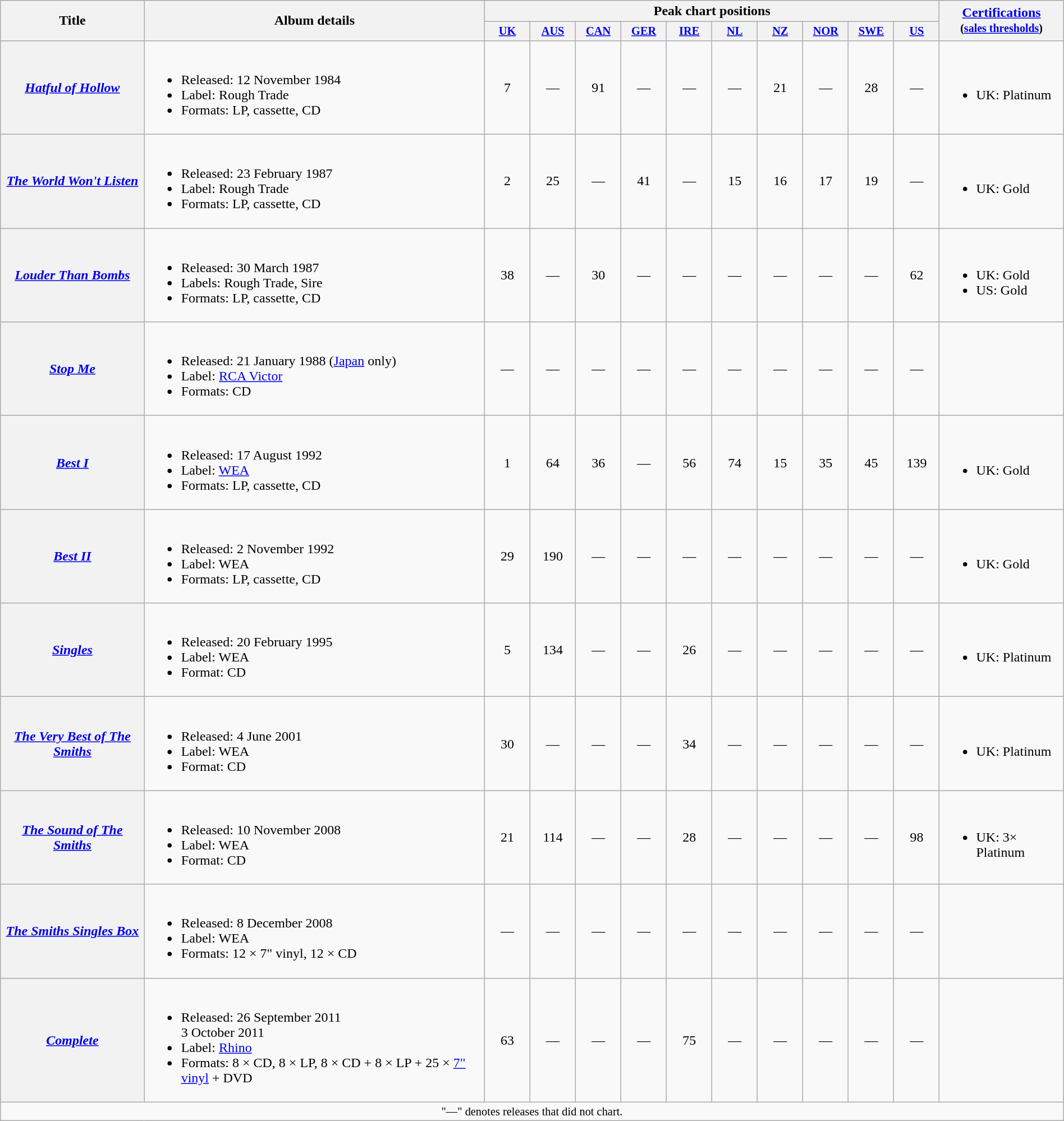<table class="wikitable plainrowheaders" style="margin-right: 0;">
<tr>
<th scope="col" rowspan="2">Title</th>
<th scope="col" rowspan="2">Album details</th>
<th scope="col" colspan="10">Peak chart positions</th>
<th scope="col" rowspan="2"><a href='#'>Certifications</a><br><small>(<a href='#'>sales thresholds</a>)</small></th>
</tr>
<tr>
<th style="width:3.5em;font-size:85%"><a href='#'>UK</a><br></th>
<th style="width:3.5em;font-size:85%"><a href='#'>AUS</a><br></th>
<th style="width:3.5em;font-size:85%"><a href='#'>CAN</a></th>
<th style="width:3.5em;font-size:85%"><a href='#'>GER</a><br></th>
<th style="width:3.5em;font-size:85%"><a href='#'>IRE</a><br></th>
<th style="width:3.5em;font-size:85%"><a href='#'>NL</a><br></th>
<th style="width:3.5em;font-size:85%"><a href='#'>NZ</a><br></th>
<th style="width:3.5em;font-size:85%"><a href='#'>NOR</a><br></th>
<th style="width:3.5em;font-size:85%"><a href='#'>SWE</a><br></th>
<th style="width:3.5em;font-size:85%"><a href='#'>US</a><br></th>
</tr>
<tr>
<th scope="row"><em><a href='#'>Hatful of Hollow</a></em></th>
<td><br><ul><li>Released: 12 November 1984</li><li>Label: Rough Trade</li><li>Formats: LP, cassette, CD</li></ul></td>
<td align="center">7</td>
<td align="center">—</td>
<td align="center">91<br></td>
<td align="center">—</td>
<td align="center">—</td>
<td align="center">—</td>
<td align="center">21</td>
<td align="center">—</td>
<td align="center">28</td>
<td align="center">—</td>
<td><br><ul><li>UK: Platinum</li></ul></td>
</tr>
<tr>
<th scope="row"><em><a href='#'>The World Won't Listen</a></em></th>
<td><br><ul><li>Released: 23 February 1987</li><li>Label: Rough Trade</li><li>Formats: LP, cassette, CD</li></ul></td>
<td align="center">2</td>
<td align="center">25</td>
<td align="center">—</td>
<td align="center">41</td>
<td align="center">—</td>
<td align="center">15</td>
<td align="center">16</td>
<td align="center">17</td>
<td align="center">19</td>
<td align="center">—</td>
<td><br><ul><li>UK: Gold</li></ul></td>
</tr>
<tr>
<th scope="row"><em><a href='#'>Louder Than Bombs</a></em></th>
<td><br><ul><li>Released: 30 March 1987</li><li>Labels: Rough Trade, Sire</li><li>Formats: LP, cassette, CD</li></ul></td>
<td align="center">38</td>
<td align="center">—</td>
<td align="center">30<br></td>
<td align="center">—</td>
<td align="center">—</td>
<td align="center">—</td>
<td align="center">—</td>
<td align="center">—</td>
<td align="center">—</td>
<td align="center">62</td>
<td><br><ul><li>UK: Gold</li><li>US: Gold</li></ul></td>
</tr>
<tr>
<th scope="row"><em><a href='#'>Stop Me</a></em></th>
<td><br><ul><li>Released: 21 January 1988 (<a href='#'>Japan</a> only)</li><li>Label: <a href='#'>RCA Victor</a></li><li>Formats: CD</li></ul></td>
<td align="center">—</td>
<td align="center">—</td>
<td align="center">—</td>
<td align="center">—</td>
<td align="center">—</td>
<td align="center">—</td>
<td align="center">—</td>
<td align="center">—</td>
<td align="center">—</td>
<td align="center">—</td>
<td></td>
</tr>
<tr>
<th scope="row"><em><a href='#'>Best I</a></em></th>
<td><br><ul><li>Released: 17 August 1992</li><li>Label: <a href='#'>WEA</a></li><li>Formats: LP, cassette, CD</li></ul></td>
<td align="center">1</td>
<td align="center">64</td>
<td align="center">36<br></td>
<td align="center">—</td>
<td align="center">56</td>
<td align="center">74</td>
<td align="center">15</td>
<td align="center">35</td>
<td align="center">45</td>
<td align="center">139</td>
<td><br><ul><li>UK: Gold</li></ul></td>
</tr>
<tr>
<th scope="row"><em><a href='#'>Best II</a></em></th>
<td><br><ul><li>Released: 2 November 1992</li><li>Label: WEA</li><li>Formats: LP, cassette, CD</li></ul></td>
<td align="center">29</td>
<td align="center">190</td>
<td align="center">—</td>
<td align="center">—</td>
<td align="center">—</td>
<td align="center">—</td>
<td align="center">—</td>
<td align="center">—</td>
<td align="center">—</td>
<td align="center">—</td>
<td><br><ul><li>UK: Gold</li></ul></td>
</tr>
<tr>
<th scope="row"><em><a href='#'>Singles</a></em></th>
<td><br><ul><li>Released: 20 February 1995</li><li>Label: WEA</li><li>Format: CD</li></ul></td>
<td align="center">5</td>
<td align="center">134</td>
<td align="center">—</td>
<td align="center">—</td>
<td align="center">26</td>
<td align="center">—</td>
<td align="center">—</td>
<td align="center">—</td>
<td align="center">—</td>
<td align="center">—</td>
<td><br><ul><li>UK: Platinum</li></ul></td>
</tr>
<tr>
<th scope="row"><em><a href='#'>The Very Best of The Smiths</a></em></th>
<td><br><ul><li>Released: 4 June 2001</li><li>Label: WEA</li><li>Format: CD</li></ul></td>
<td align="center">30</td>
<td align="center">—</td>
<td align="center">—</td>
<td align="center">—</td>
<td align="center">34</td>
<td align="center">—</td>
<td align="center">—</td>
<td align="center">—</td>
<td align="center">—</td>
<td align="center">—</td>
<td><br><ul><li>UK: Platinum</li></ul></td>
</tr>
<tr>
<th scope="row"><em><a href='#'>The Sound of The Smiths</a></em></th>
<td><br><ul><li>Released: 10 November 2008</li><li>Label: WEA</li><li>Format: CD</li></ul></td>
<td align="center">21<br></td>
<td align="center">114</td>
<td align="center">—</td>
<td align="center">—</td>
<td align="center">28</td>
<td align="center">—</td>
<td align="center">—</td>
<td align="center">—</td>
<td align="center">—</td>
<td align="center">98</td>
<td><br><ul><li>UK: 3× Platinum</li></ul></td>
</tr>
<tr>
<th scope="row"><em><a href='#'>The Smiths Singles Box</a></em></th>
<td><br><ul><li>Released: 8 December 2008</li><li>Label: WEA</li><li>Formats: 12 × 7" vinyl, 12 × CD</li></ul></td>
<td align="center">—</td>
<td align="center">—</td>
<td align="center">—</td>
<td align="center">—</td>
<td align="center">—</td>
<td align="center">—</td>
<td align="center">—</td>
<td align="center">—</td>
<td align="center">—</td>
<td align="center">—</td>
<td></td>
</tr>
<tr>
<th scope="row"><em><a href='#'>Complete</a></em></th>
<td><br><ul><li>Released: 26 September 2011<br>3 October 2011</li><li>Label: <a href='#'>Rhino</a></li><li>Formats: 8 × CD, 8 × LP, 8 × CD + 8 × LP + 25 × <a href='#'>7" vinyl</a> + DVD</li></ul></td>
<td align="center">63</td>
<td align="center">—</td>
<td align="center">—</td>
<td align="center">—</td>
<td align="center">75</td>
<td align="center">—</td>
<td align="center">—</td>
<td align="center">—</td>
<td align="center">—</td>
<td align="center">—</td>
<td></td>
</tr>
<tr>
<td colspan="17" align="center" style="font-size: 85%">"—" denotes releases that did not chart.</td>
</tr>
</table>
